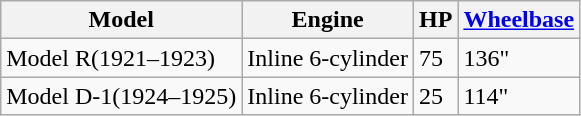<table class="wikitable">
<tr>
<th>Model</th>
<th>Engine</th>
<th>HP</th>
<th><a href='#'>Wheelbase</a></th>
</tr>
<tr>
<td>Model R(1921–1923)</td>
<td>Inline 6-cylinder</td>
<td>75</td>
<td>136"</td>
</tr>
<tr>
<td>Model D-1(1924–1925)</td>
<td>Inline 6-cylinder</td>
<td>25</td>
<td>114"</td>
</tr>
</table>
